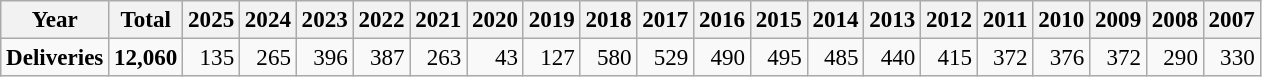<table class="wikitable" style="text-align: right; font-size: 96%;">
<tr>
<th>Year</th>
<th>Total</th>
<th>2025</th>
<th>2024</th>
<th>2023</th>
<th>2022</th>
<th>2021</th>
<th>2020</th>
<th>2019</th>
<th>2018</th>
<th>2017</th>
<th>2016</th>
<th>2015</th>
<th>2014</th>
<th>2013</th>
<th>2012</th>
<th>2011</th>
<th>2010</th>
<th>2009</th>
<th>2008</th>
<th>2007</th>
</tr>
<tr>
<td><strong>Deliveries</strong></td>
<td><strong>12,060</strong></td>
<td>135</td>
<td>265</td>
<td>396</td>
<td>387</td>
<td>263</td>
<td>43</td>
<td>127</td>
<td>580</td>
<td>529</td>
<td>490</td>
<td>495</td>
<td>485</td>
<td>440</td>
<td>415</td>
<td>372</td>
<td>376</td>
<td>372</td>
<td>290</td>
<td>330</td>
</tr>
</table>
